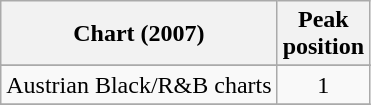<table class="wikitable">
<tr>
<th align="left">Chart (2007)</th>
<th align="center">Peak<br>position</th>
</tr>
<tr>
</tr>
<tr>
<td align="left">Austrian Black/R&B charts</td>
<td align="center">1</td>
</tr>
<tr>
</tr>
</table>
